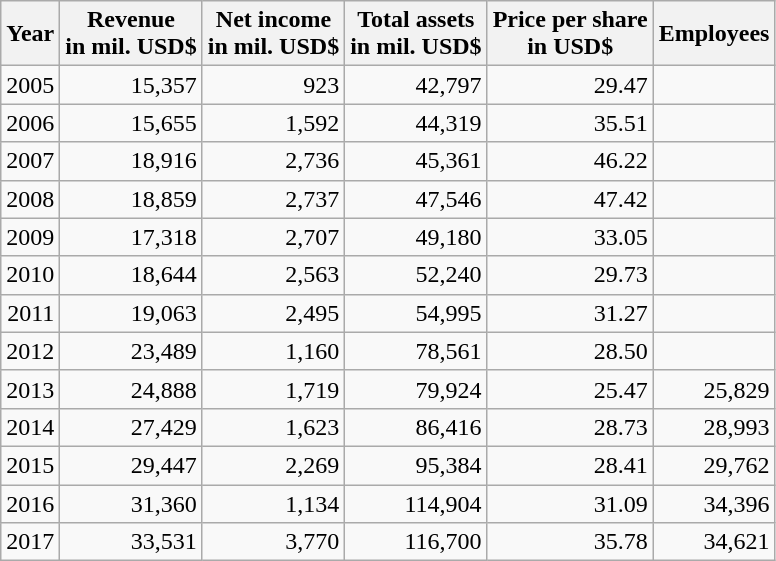<table class="wikitable float-left" style="text-align: right;">
<tr>
<th>Year</th>
<th>Revenue<br>in mil. USD$</th>
<th>Net income<br>in mil. USD$</th>
<th>Total assets<br>in mil. USD$</th>
<th>Price per share<br>in USD$</th>
<th>Employees</th>
</tr>
<tr>
<td>2005</td>
<td>15,357</td>
<td>923</td>
<td>42,797</td>
<td>29.47</td>
<td></td>
</tr>
<tr>
<td>2006</td>
<td>15,655</td>
<td>1,592</td>
<td>44,319</td>
<td>35.51</td>
<td></td>
</tr>
<tr>
<td>2007</td>
<td>18,916</td>
<td>2,736</td>
<td>45,361</td>
<td>46.22</td>
<td></td>
</tr>
<tr>
<td>2008</td>
<td>18,859</td>
<td>2,737</td>
<td>47,546</td>
<td>47.42</td>
<td></td>
</tr>
<tr>
<td>2009</td>
<td>17,318</td>
<td>2,707</td>
<td>49,180</td>
<td>33.05</td>
<td></td>
</tr>
<tr>
<td>2010</td>
<td>18,644</td>
<td>2,563</td>
<td>52,240</td>
<td>29.73</td>
<td></td>
</tr>
<tr>
<td>2011</td>
<td>19,063</td>
<td>2,495</td>
<td>54,995</td>
<td>31.27</td>
<td></td>
</tr>
<tr>
<td>2012</td>
<td>23,489</td>
<td>1,160</td>
<td>78,561</td>
<td>28.50</td>
<td></td>
</tr>
<tr>
<td>2013</td>
<td>24,888</td>
<td>1,719</td>
<td>79,924</td>
<td>25.47</td>
<td>25,829</td>
</tr>
<tr>
<td>2014</td>
<td>27,429</td>
<td>1,623</td>
<td>86,416</td>
<td>28.73</td>
<td>28,993</td>
</tr>
<tr>
<td>2015</td>
<td>29,447</td>
<td>2,269</td>
<td>95,384</td>
<td>28.41</td>
<td>29,762</td>
</tr>
<tr>
<td>2016</td>
<td>31,360</td>
<td>1,134</td>
<td>114,904</td>
<td>31.09</td>
<td>34,396</td>
</tr>
<tr>
<td>2017</td>
<td>33,531</td>
<td>3,770</td>
<td>116,700</td>
<td>35.78</td>
<td>34,621</td>
</tr>
</table>
